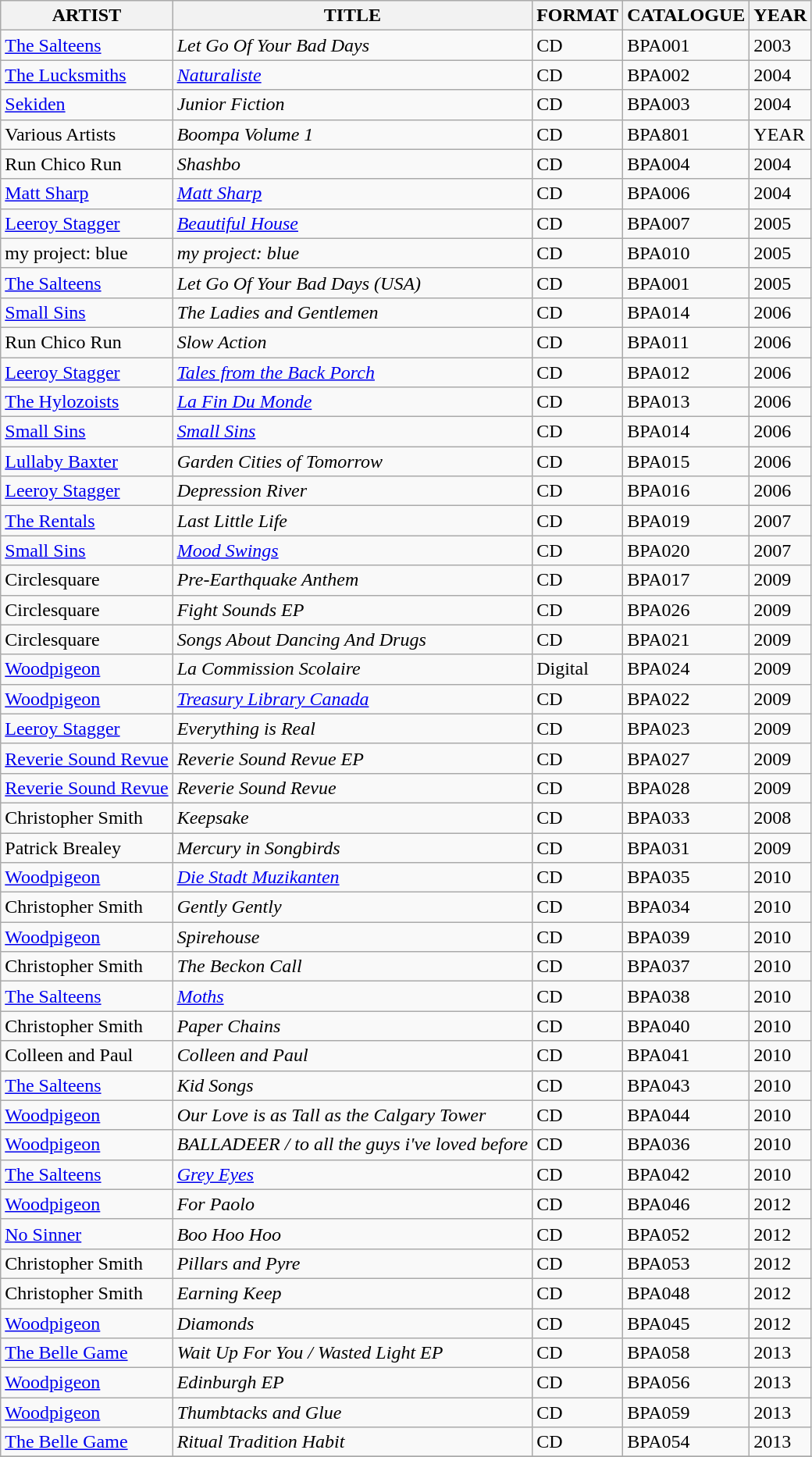<table class="wikitable">
<tr>
<th>ARTIST</th>
<th>TITLE</th>
<th>FORMAT</th>
<th>CATALOGUE</th>
<th>YEAR</th>
</tr>
<tr>
<td><a href='#'>The Salteens</a></td>
<td><em>Let Go Of Your Bad Days</em></td>
<td>CD</td>
<td>BPA001</td>
<td>2003</td>
</tr>
<tr>
<td><a href='#'>The Lucksmiths</a></td>
<td><em><a href='#'>Naturaliste</a></em></td>
<td>CD</td>
<td>BPA002</td>
<td>2004</td>
</tr>
<tr>
<td><a href='#'>Sekiden</a></td>
<td><em>Junior Fiction</em></td>
<td>CD</td>
<td>BPA003</td>
<td>2004</td>
</tr>
<tr>
<td>Various Artists</td>
<td><em>Boompa Volume 1</em></td>
<td>CD</td>
<td>BPA801</td>
<td>YEAR</td>
</tr>
<tr>
<td>Run Chico Run</td>
<td><em>Shashbo</em></td>
<td>CD</td>
<td>BPA004</td>
<td>2004</td>
</tr>
<tr>
<td><a href='#'>Matt Sharp</a></td>
<td><em><a href='#'>Matt Sharp</a></em></td>
<td>CD</td>
<td>BPA006</td>
<td>2004</td>
</tr>
<tr>
<td><a href='#'>Leeroy Stagger</a></td>
<td><em><a href='#'>Beautiful House</a></em></td>
<td>CD</td>
<td>BPA007</td>
<td>2005</td>
</tr>
<tr>
<td>my project: blue</td>
<td><em>my project: blue</em></td>
<td>CD</td>
<td>BPA010</td>
<td>2005</td>
</tr>
<tr>
<td><a href='#'>The Salteens</a></td>
<td><em>Let Go Of Your Bad Days (USA)</em></td>
<td>CD</td>
<td>BPA001</td>
<td>2005</td>
</tr>
<tr>
<td><a href='#'>Small Sins</a></td>
<td><em>The Ladies and Gentlemen</em></td>
<td>CD</td>
<td>BPA014</td>
<td>2006</td>
</tr>
<tr>
<td>Run Chico Run</td>
<td><em>Slow Action</em></td>
<td>CD</td>
<td>BPA011</td>
<td>2006</td>
</tr>
<tr>
<td><a href='#'>Leeroy Stagger</a></td>
<td><em><a href='#'>Tales from the Back Porch</a></em></td>
<td>CD</td>
<td>BPA012</td>
<td>2006</td>
</tr>
<tr>
<td><a href='#'>The Hylozoists</a></td>
<td><em><a href='#'>La Fin Du Monde</a></em></td>
<td>CD</td>
<td>BPA013</td>
<td>2006</td>
</tr>
<tr>
<td><a href='#'>Small Sins</a></td>
<td><em><a href='#'>Small Sins</a></em></td>
<td>CD</td>
<td>BPA014</td>
<td>2006</td>
</tr>
<tr>
<td><a href='#'>Lullaby Baxter</a></td>
<td><em>Garden Cities of Tomorrow</em></td>
<td>CD</td>
<td>BPA015</td>
<td>2006</td>
</tr>
<tr>
<td><a href='#'>Leeroy Stagger</a></td>
<td><em>Depression River</em></td>
<td>CD</td>
<td>BPA016</td>
<td>2006</td>
</tr>
<tr>
<td><a href='#'>The Rentals</a></td>
<td><em>Last Little Life</em></td>
<td>CD</td>
<td>BPA019</td>
<td>2007</td>
</tr>
<tr>
<td><a href='#'>Small Sins</a></td>
<td><em><a href='#'>Mood Swings</a></em></td>
<td>CD</td>
<td>BPA020</td>
<td>2007</td>
</tr>
<tr>
<td>Circlesquare</td>
<td><em>Pre-Earthquake Anthem</em></td>
<td>CD</td>
<td>BPA017</td>
<td>2009</td>
</tr>
<tr>
<td>Circlesquare</td>
<td><em>Fight Sounds EP</em></td>
<td>CD</td>
<td>BPA026</td>
<td>2009</td>
</tr>
<tr>
<td>Circlesquare</td>
<td><em>Songs About Dancing And Drugs</em></td>
<td>CD</td>
<td>BPA021</td>
<td>2009</td>
</tr>
<tr>
<td><a href='#'>Woodpigeon</a></td>
<td><em>La Commission Scolaire</em></td>
<td>Digital</td>
<td>BPA024</td>
<td>2009</td>
</tr>
<tr>
<td><a href='#'>Woodpigeon</a></td>
<td><em><a href='#'>Treasury Library Canada</a></em></td>
<td>CD</td>
<td>BPA022</td>
<td>2009</td>
</tr>
<tr>
<td><a href='#'>Leeroy Stagger</a></td>
<td><em>Everything is Real</em></td>
<td>CD</td>
<td>BPA023</td>
<td>2009</td>
</tr>
<tr>
<td><a href='#'>Reverie Sound Revue</a></td>
<td><em>Reverie Sound Revue EP</em></td>
<td>CD</td>
<td>BPA027</td>
<td>2009</td>
</tr>
<tr>
<td><a href='#'>Reverie Sound Revue</a></td>
<td><em>Reverie Sound Revue</em></td>
<td>CD</td>
<td>BPA028</td>
<td>2009</td>
</tr>
<tr>
<td>Christopher Smith</td>
<td><em>Keepsake</em></td>
<td>CD</td>
<td>BPA033</td>
<td>2008</td>
</tr>
<tr>
<td>Patrick Brealey</td>
<td><em>Mercury in Songbirds</em></td>
<td>CD</td>
<td>BPA031</td>
<td>2009</td>
</tr>
<tr>
<td><a href='#'>Woodpigeon</a></td>
<td><em><a href='#'>Die Stadt Muzikanten</a></em></td>
<td>CD</td>
<td>BPA035</td>
<td>2010</td>
</tr>
<tr>
<td>Christopher Smith</td>
<td><em>Gently Gently</em></td>
<td>CD</td>
<td>BPA034</td>
<td>2010</td>
</tr>
<tr>
<td><a href='#'>Woodpigeon</a></td>
<td><em>Spirehouse</em></td>
<td>CD</td>
<td>BPA039</td>
<td>2010</td>
</tr>
<tr>
<td>Christopher Smith</td>
<td><em>The Beckon Call</em></td>
<td>CD</td>
<td>BPA037</td>
<td>2010</td>
</tr>
<tr>
<td><a href='#'>The Salteens</a></td>
<td><em><a href='#'>Moths</a></em></td>
<td>CD</td>
<td>BPA038</td>
<td>2010</td>
</tr>
<tr>
<td>Christopher Smith</td>
<td><em>Paper Chains</em></td>
<td>CD</td>
<td>BPA040</td>
<td>2010</td>
</tr>
<tr>
<td>Colleen and Paul</td>
<td><em>Colleen and Paul</em></td>
<td>CD</td>
<td>BPA041</td>
<td>2010</td>
</tr>
<tr>
<td><a href='#'>The Salteens</a></td>
<td><em>Kid Songs</em></td>
<td>CD</td>
<td>BPA043</td>
<td>2010</td>
</tr>
<tr>
<td><a href='#'>Woodpigeon</a></td>
<td><em>Our Love is as Tall as the Calgary Tower</em></td>
<td>CD</td>
<td>BPA044</td>
<td>2010</td>
</tr>
<tr>
<td><a href='#'>Woodpigeon</a></td>
<td><em>BALLADEER / to all the guys i've loved before</em></td>
<td>CD</td>
<td>BPA036</td>
<td>2010</td>
</tr>
<tr>
<td><a href='#'>The Salteens</a></td>
<td><em><a href='#'>Grey Eyes</a></em></td>
<td>CD</td>
<td>BPA042</td>
<td>2010</td>
</tr>
<tr>
<td><a href='#'>Woodpigeon</a></td>
<td><em>For Paolo</em></td>
<td>CD</td>
<td>BPA046</td>
<td>2012</td>
</tr>
<tr>
<td><a href='#'>No Sinner</a></td>
<td><em>Boo Hoo Hoo</em></td>
<td>CD</td>
<td>BPA052</td>
<td>2012</td>
</tr>
<tr>
<td>Christopher Smith</td>
<td><em>Pillars and Pyre</em></td>
<td>CD</td>
<td>BPA053</td>
<td>2012</td>
</tr>
<tr>
<td>Christopher Smith</td>
<td><em>Earning Keep</em></td>
<td>CD</td>
<td>BPA048</td>
<td>2012</td>
</tr>
<tr>
<td><a href='#'>Woodpigeon</a></td>
<td><em>Diamonds</em></td>
<td>CD</td>
<td>BPA045</td>
<td>2012</td>
</tr>
<tr>
<td><a href='#'>The Belle Game</a></td>
<td><em>Wait Up For You / Wasted Light EP</em></td>
<td>CD</td>
<td>BPA058</td>
<td>2013</td>
</tr>
<tr>
<td><a href='#'>Woodpigeon</a></td>
<td><em>Edinburgh EP</em></td>
<td>CD</td>
<td>BPA056</td>
<td>2013</td>
</tr>
<tr>
<td><a href='#'>Woodpigeon</a></td>
<td><em>Thumbtacks and Glue</em></td>
<td>CD</td>
<td>BPA059</td>
<td>2013</td>
</tr>
<tr>
<td><a href='#'>The Belle Game</a></td>
<td><em>Ritual Tradition Habit</em></td>
<td>CD</td>
<td>BPA054</td>
<td>2013</td>
</tr>
<tr>
</tr>
</table>
